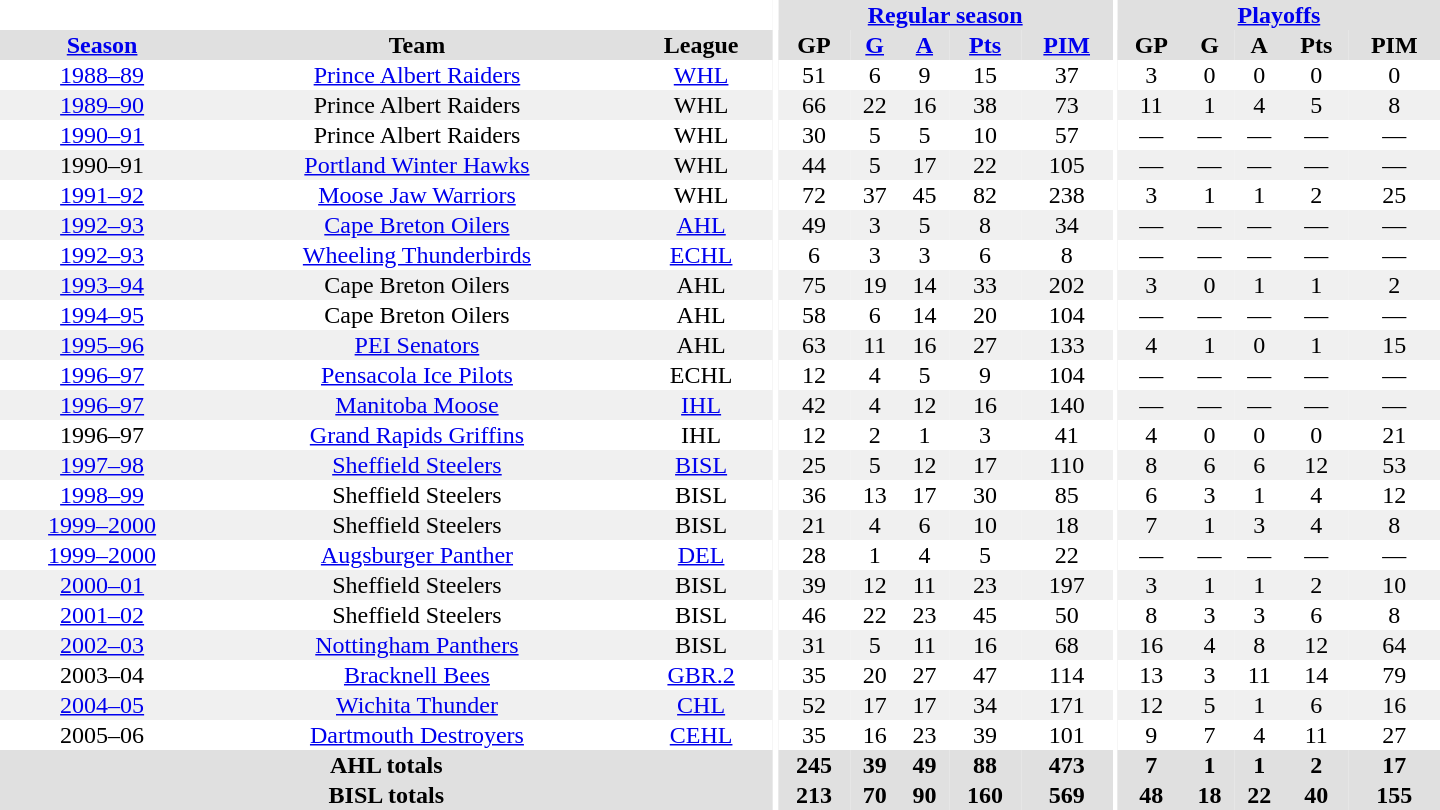<table border="0" cellpadding="1" cellspacing="0" style="text-align:center; width:60em">
<tr bgcolor="#e0e0e0">
<th colspan="3" bgcolor="#ffffff"></th>
<th rowspan="99" bgcolor="#ffffff"></th>
<th colspan="5"><a href='#'>Regular season</a></th>
<th rowspan="99" bgcolor="#ffffff"></th>
<th colspan="5"><a href='#'>Playoffs</a></th>
</tr>
<tr bgcolor="#e0e0e0">
<th><a href='#'>Season</a></th>
<th>Team</th>
<th>League</th>
<th>GP</th>
<th><a href='#'>G</a></th>
<th><a href='#'>A</a></th>
<th><a href='#'>Pts</a></th>
<th><a href='#'>PIM</a></th>
<th>GP</th>
<th>G</th>
<th>A</th>
<th>Pts</th>
<th>PIM</th>
</tr>
<tr>
<td><a href='#'>1988–89</a></td>
<td><a href='#'>Prince Albert Raiders</a></td>
<td><a href='#'>WHL</a></td>
<td>51</td>
<td>6</td>
<td>9</td>
<td>15</td>
<td>37</td>
<td>3</td>
<td>0</td>
<td>0</td>
<td>0</td>
<td>0</td>
</tr>
<tr bgcolor="#f0f0f0">
<td><a href='#'>1989–90</a></td>
<td>Prince Albert Raiders</td>
<td>WHL</td>
<td>66</td>
<td>22</td>
<td>16</td>
<td>38</td>
<td>73</td>
<td>11</td>
<td>1</td>
<td>4</td>
<td>5</td>
<td>8</td>
</tr>
<tr>
<td><a href='#'>1990–91</a></td>
<td>Prince Albert Raiders</td>
<td>WHL</td>
<td>30</td>
<td>5</td>
<td>5</td>
<td>10</td>
<td>57</td>
<td>—</td>
<td>—</td>
<td>—</td>
<td>—</td>
<td>—</td>
</tr>
<tr bgcolor="#f0f0f0">
<td>1990–91</td>
<td><a href='#'>Portland Winter Hawks</a></td>
<td>WHL</td>
<td>44</td>
<td>5</td>
<td>17</td>
<td>22</td>
<td>105</td>
<td>—</td>
<td>—</td>
<td>—</td>
<td>—</td>
<td>—</td>
</tr>
<tr>
<td><a href='#'>1991–92</a></td>
<td><a href='#'>Moose Jaw Warriors</a></td>
<td>WHL</td>
<td>72</td>
<td>37</td>
<td>45</td>
<td>82</td>
<td>238</td>
<td>3</td>
<td>1</td>
<td>1</td>
<td>2</td>
<td>25</td>
</tr>
<tr bgcolor="#f0f0f0">
<td><a href='#'>1992–93</a></td>
<td><a href='#'>Cape Breton Oilers</a></td>
<td><a href='#'>AHL</a></td>
<td>49</td>
<td>3</td>
<td>5</td>
<td>8</td>
<td>34</td>
<td>—</td>
<td>—</td>
<td>—</td>
<td>—</td>
<td>—</td>
</tr>
<tr>
<td><a href='#'>1992–93</a></td>
<td><a href='#'>Wheeling Thunderbirds</a></td>
<td><a href='#'>ECHL</a></td>
<td>6</td>
<td>3</td>
<td>3</td>
<td>6</td>
<td>8</td>
<td>—</td>
<td>—</td>
<td>—</td>
<td>—</td>
<td>—</td>
</tr>
<tr bgcolor="#f0f0f0">
<td><a href='#'>1993–94</a></td>
<td>Cape Breton Oilers</td>
<td>AHL</td>
<td>75</td>
<td>19</td>
<td>14</td>
<td>33</td>
<td>202</td>
<td>3</td>
<td>0</td>
<td>1</td>
<td>1</td>
<td>2</td>
</tr>
<tr>
<td><a href='#'>1994–95</a></td>
<td>Cape Breton Oilers</td>
<td>AHL</td>
<td>58</td>
<td>6</td>
<td>14</td>
<td>20</td>
<td>104</td>
<td>—</td>
<td>—</td>
<td>—</td>
<td>—</td>
<td>—</td>
</tr>
<tr bgcolor="#f0f0f0">
<td><a href='#'>1995–96</a></td>
<td><a href='#'>PEI Senators</a></td>
<td>AHL</td>
<td>63</td>
<td>11</td>
<td>16</td>
<td>27</td>
<td>133</td>
<td>4</td>
<td>1</td>
<td>0</td>
<td>1</td>
<td>15</td>
</tr>
<tr>
<td><a href='#'>1996–97</a></td>
<td><a href='#'>Pensacola Ice Pilots</a></td>
<td>ECHL</td>
<td>12</td>
<td>4</td>
<td>5</td>
<td>9</td>
<td>104</td>
<td>—</td>
<td>—</td>
<td>—</td>
<td>—</td>
<td>—</td>
</tr>
<tr bgcolor="#f0f0f0">
<td><a href='#'>1996–97</a></td>
<td><a href='#'>Manitoba Moose</a></td>
<td><a href='#'>IHL</a></td>
<td>42</td>
<td>4</td>
<td>12</td>
<td>16</td>
<td>140</td>
<td>—</td>
<td>—</td>
<td>—</td>
<td>—</td>
<td>—</td>
</tr>
<tr>
<td>1996–97</td>
<td><a href='#'>Grand Rapids Griffins</a></td>
<td>IHL</td>
<td>12</td>
<td>2</td>
<td>1</td>
<td>3</td>
<td>41</td>
<td>4</td>
<td>0</td>
<td>0</td>
<td>0</td>
<td>21</td>
</tr>
<tr bgcolor="#f0f0f0">
<td><a href='#'>1997–98</a></td>
<td><a href='#'>Sheffield Steelers</a></td>
<td><a href='#'>BISL</a></td>
<td>25</td>
<td>5</td>
<td>12</td>
<td>17</td>
<td>110</td>
<td>8</td>
<td>6</td>
<td>6</td>
<td>12</td>
<td>53</td>
</tr>
<tr>
<td><a href='#'>1998–99</a></td>
<td>Sheffield Steelers</td>
<td>BISL</td>
<td>36</td>
<td>13</td>
<td>17</td>
<td>30</td>
<td>85</td>
<td>6</td>
<td>3</td>
<td>1</td>
<td>4</td>
<td>12</td>
</tr>
<tr bgcolor="#f0f0f0">
<td><a href='#'>1999–2000</a></td>
<td>Sheffield Steelers</td>
<td>BISL</td>
<td>21</td>
<td>4</td>
<td>6</td>
<td>10</td>
<td>18</td>
<td>7</td>
<td>1</td>
<td>3</td>
<td>4</td>
<td>8</td>
</tr>
<tr>
<td><a href='#'>1999–2000</a></td>
<td><a href='#'>Augsburger Panther</a></td>
<td><a href='#'>DEL</a></td>
<td>28</td>
<td>1</td>
<td>4</td>
<td>5</td>
<td>22</td>
<td>—</td>
<td>—</td>
<td>—</td>
<td>—</td>
<td>—</td>
</tr>
<tr bgcolor="#f0f0f0">
<td><a href='#'>2000–01</a></td>
<td>Sheffield Steelers</td>
<td>BISL</td>
<td>39</td>
<td>12</td>
<td>11</td>
<td>23</td>
<td>197</td>
<td>3</td>
<td>1</td>
<td>1</td>
<td>2</td>
<td>10</td>
</tr>
<tr>
<td><a href='#'>2001–02</a></td>
<td>Sheffield Steelers</td>
<td>BISL</td>
<td>46</td>
<td>22</td>
<td>23</td>
<td>45</td>
<td>50</td>
<td>8</td>
<td>3</td>
<td>3</td>
<td>6</td>
<td>8</td>
</tr>
<tr bgcolor="#f0f0f0">
<td><a href='#'>2002–03</a></td>
<td><a href='#'>Nottingham Panthers</a></td>
<td>BISL</td>
<td>31</td>
<td>5</td>
<td>11</td>
<td>16</td>
<td>68</td>
<td>16</td>
<td>4</td>
<td>8</td>
<td>12</td>
<td>64</td>
</tr>
<tr>
<td>2003–04</td>
<td><a href='#'>Bracknell Bees</a></td>
<td><a href='#'>GBR.2</a></td>
<td>35</td>
<td>20</td>
<td>27</td>
<td>47</td>
<td>114</td>
<td>13</td>
<td>3</td>
<td>11</td>
<td>14</td>
<td>79</td>
</tr>
<tr bgcolor="#f0f0f0">
<td><a href='#'>2004–05</a></td>
<td><a href='#'>Wichita Thunder</a></td>
<td><a href='#'>CHL</a></td>
<td>52</td>
<td>17</td>
<td>17</td>
<td>34</td>
<td>171</td>
<td>12</td>
<td>5</td>
<td>1</td>
<td>6</td>
<td>16</td>
</tr>
<tr>
<td>2005–06</td>
<td><a href='#'>Dartmouth Destroyers</a></td>
<td><a href='#'>CEHL</a></td>
<td>35</td>
<td>16</td>
<td>23</td>
<td>39</td>
<td>101</td>
<td>9</td>
<td>7</td>
<td>4</td>
<td>11</td>
<td>27</td>
</tr>
<tr bgcolor="#e0e0e0">
<th colspan="3">AHL totals</th>
<th>245</th>
<th>39</th>
<th>49</th>
<th>88</th>
<th>473</th>
<th>7</th>
<th>1</th>
<th>1</th>
<th>2</th>
<th>17</th>
</tr>
<tr bgcolor="#e0e0e0">
<th colspan="3">BISL totals</th>
<th>213</th>
<th>70</th>
<th>90</th>
<th>160</th>
<th>569</th>
<th>48</th>
<th>18</th>
<th>22</th>
<th>40</th>
<th>155</th>
</tr>
</table>
